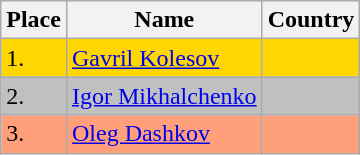<table class="wikitable">
<tr>
<th>Place</th>
<th>Name</th>
<th>Country</th>
</tr>
<tr bgcolor="gold">
<td>1.</td>
<td><a href='#'>Gavril Kolesov</a></td>
<td></td>
</tr>
<tr bgcolor="silver">
<td>2.</td>
<td><a href='#'>Igor Mikhalchenko</a></td>
<td></td>
</tr>
<tr bgcolor="lightsalmon">
<td>3.</td>
<td><a href='#'>Oleg Dashkov</a></td>
<td></td>
</tr>
</table>
